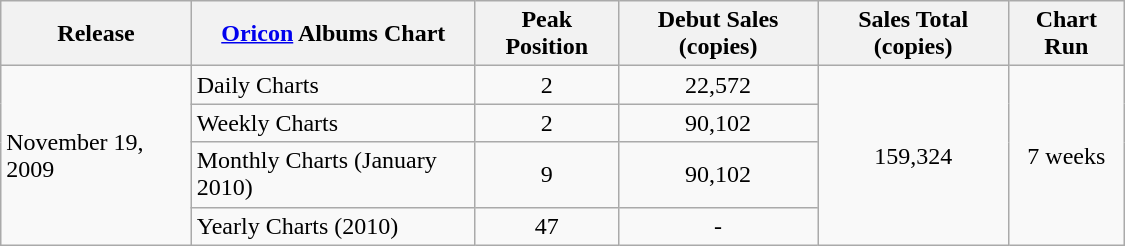<table class="wikitable" width="750px">
<tr>
<th>Release</th>
<th><a href='#'>Oricon</a> Albums Chart</th>
<th>Peak Position</th>
<th>Debut Sales (copies)</th>
<th>Sales Total (copies)</th>
<th>Chart Run</th>
</tr>
<tr>
<td rowspan="4">November 19, 2009</td>
<td>Daily Charts</td>
<td align="center">2</td>
<td align="center">22,572</td>
<td rowspan="4" align="center">159,324</td>
<td rowspan="4" align="center">7 weeks</td>
</tr>
<tr>
<td>Weekly Charts</td>
<td align="center">2</td>
<td align="center">90,102</td>
</tr>
<tr>
<td>Monthly Charts (January 2010)</td>
<td align="center">9</td>
<td align="center">90,102</td>
</tr>
<tr>
<td>Yearly Charts (2010)</td>
<td align="center">47</td>
<td align="center">-</td>
</tr>
</table>
